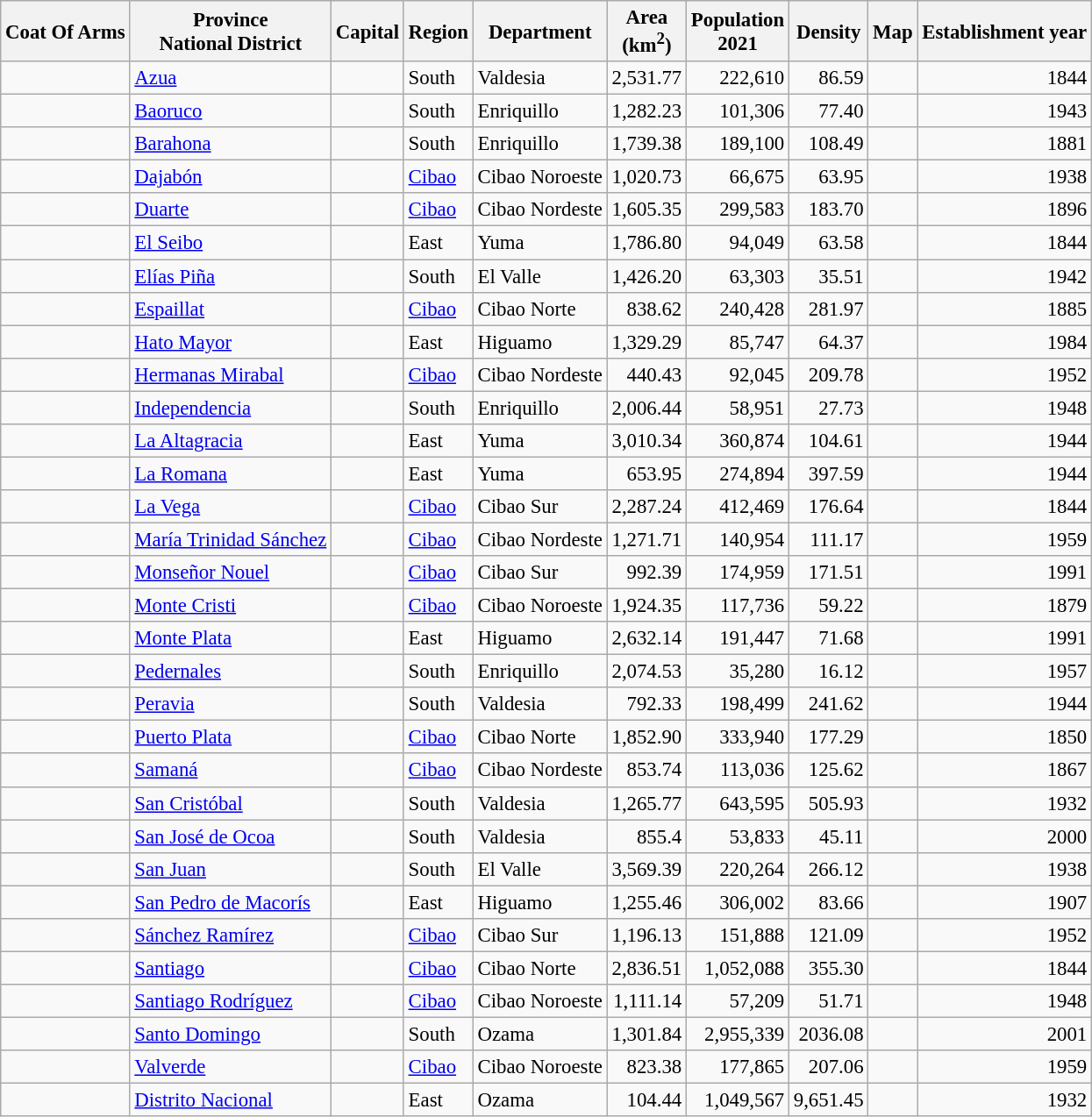<table class="wikitable sortable" style="text-align:right; font-size:95%;">
<tr>
<th>Coat Of Arms</th>
<th>Province<br>National District</th>
<th>Capital</th>
<th>Region</th>
<th>Department</th>
<th>Area<br>(km<sup>2</sup>)</th>
<th>Population<br>2021</th>
<th>Density</th>
<th>Map</th>
<th>Establishment year</th>
</tr>
<tr>
<td align="left"></td>
<td align="left"><a href='#'>Azua</a></td>
<td></td>
<td align="left">South</td>
<td align="left">Valdesia</td>
<td>2,531.77</td>
<td>222,610</td>
<td>86.59</td>
<td></td>
<td>1844</td>
</tr>
<tr>
<td align="left"></td>
<td align="left"><a href='#'>Baoruco</a></td>
<td></td>
<td align="left">South</td>
<td align="left">Enriquillo</td>
<td>1,282.23</td>
<td>101,306</td>
<td>77.40</td>
<td></td>
<td>1943</td>
</tr>
<tr>
<td align="left"></td>
<td align="left"><a href='#'>Barahona</a></td>
<td></td>
<td align="left">South</td>
<td align="left">Enriquillo</td>
<td>1,739.38</td>
<td>189,100</td>
<td>108.49</td>
<td></td>
<td>1881</td>
</tr>
<tr>
<td align="left"></td>
<td align="left"><a href='#'>Dajabón</a></td>
<td></td>
<td align="left"><a href='#'>Cibao</a></td>
<td align="left">Cibao Noroeste</td>
<td>1,020.73</td>
<td>66,675</td>
<td>63.95</td>
<td></td>
<td>1938</td>
</tr>
<tr>
<td align="left"></td>
<td align="left"><a href='#'>Duarte</a></td>
<td></td>
<td align="left"><a href='#'>Cibao</a></td>
<td align="left">Cibao Nordeste</td>
<td>1,605.35</td>
<td>299,583</td>
<td>183.70</td>
<td></td>
<td>1896</td>
</tr>
<tr>
<td align="left"></td>
<td align="left"><a href='#'>El Seibo</a></td>
<td></td>
<td align="left">East</td>
<td align="left">Yuma</td>
<td>1,786.80</td>
<td>94,049</td>
<td>63.58</td>
<td></td>
<td>1844</td>
</tr>
<tr>
<td align="left"></td>
<td align="left"><a href='#'>Elías Piña</a></td>
<td></td>
<td align="left">South</td>
<td align="left">El Valle</td>
<td>1,426.20</td>
<td>63,303</td>
<td>35.51</td>
<td></td>
<td>1942</td>
</tr>
<tr>
<td align="left"></td>
<td align="left"><a href='#'>Espaillat</a></td>
<td></td>
<td align="left"><a href='#'>Cibao</a></td>
<td align="left">Cibao Norte</td>
<td>838.62</td>
<td>240,428</td>
<td>281.97</td>
<td></td>
<td>1885</td>
</tr>
<tr>
<td align="left"></td>
<td align="left"><a href='#'>Hato Mayor</a></td>
<td></td>
<td align="left">East</td>
<td align="left">Higuamo</td>
<td>1,329.29</td>
<td>85,747</td>
<td>64.37</td>
<td></td>
<td>1984</td>
</tr>
<tr>
<td align="left"></td>
<td align="left"><a href='#'>Hermanas Mirabal</a></td>
<td></td>
<td align="left"><a href='#'>Cibao</a></td>
<td align="left">Cibao Nordeste</td>
<td>440.43</td>
<td>92,045</td>
<td>209.78</td>
<td></td>
<td>1952</td>
</tr>
<tr>
<td align="left"></td>
<td align="left"><a href='#'>Independencia</a></td>
<td></td>
<td align="left">South</td>
<td align="left">Enriquillo</td>
<td>2,006.44</td>
<td>58,951</td>
<td>27.73</td>
<td></td>
<td>1948</td>
</tr>
<tr>
<td align="left"></td>
<td align="left"><a href='#'>La Altagracia</a></td>
<td></td>
<td align="left">East</td>
<td align="left">Yuma</td>
<td>3,010.34</td>
<td>360,874</td>
<td>104.61</td>
<td></td>
<td>1944</td>
</tr>
<tr>
<td align="left"></td>
<td align="left"><a href='#'>La Romana</a></td>
<td></td>
<td align="left">East</td>
<td align="left">Yuma</td>
<td>653.95</td>
<td>274,894</td>
<td>397.59</td>
<td></td>
<td>1944</td>
</tr>
<tr>
<td align="left"></td>
<td align="left"><a href='#'>La Vega</a></td>
<td></td>
<td align="left"><a href='#'>Cibao</a></td>
<td align="left">Cibao Sur</td>
<td>2,287.24</td>
<td>412,469</td>
<td>176.64</td>
<td></td>
<td>1844</td>
</tr>
<tr>
<td align="left"></td>
<td align="left"><a href='#'>María Trinidad Sánchez</a></td>
<td></td>
<td align="left"><a href='#'>Cibao</a></td>
<td align="left">Cibao Nordeste</td>
<td>1,271.71</td>
<td>140,954</td>
<td>111.17</td>
<td></td>
<td>1959</td>
</tr>
<tr>
<td align="left"></td>
<td align="left"><a href='#'>Monseñor Nouel</a></td>
<td></td>
<td align="left"><a href='#'>Cibao</a></td>
<td align="left">Cibao Sur</td>
<td>992.39</td>
<td>174,959</td>
<td>171.51</td>
<td></td>
<td>1991</td>
</tr>
<tr>
<td align="left"></td>
<td align="left"><a href='#'>Monte Cristi</a></td>
<td></td>
<td align="left"><a href='#'>Cibao</a></td>
<td align="left">Cibao Noroeste</td>
<td>1,924.35</td>
<td>117,736</td>
<td>59.22</td>
<td></td>
<td>1879</td>
</tr>
<tr>
<td align="left"></td>
<td align="left"><a href='#'>Monte Plata</a></td>
<td></td>
<td align="left">East</td>
<td align="left">Higuamo</td>
<td>2,632.14</td>
<td>191,447</td>
<td>71.68</td>
<td></td>
<td>1991</td>
</tr>
<tr>
<td align="left"></td>
<td align="left"><a href='#'>Pedernales</a></td>
<td></td>
<td align="left">South</td>
<td align="left">Enriquillo</td>
<td>2,074.53</td>
<td>35,280</td>
<td>16.12</td>
<td></td>
<td>1957</td>
</tr>
<tr>
<td align="left"></td>
<td align="left"><a href='#'>Peravia</a></td>
<td></td>
<td align="left">South</td>
<td align="left">Valdesia</td>
<td>792.33</td>
<td>198,499</td>
<td>241.62</td>
<td></td>
<td>1944</td>
</tr>
<tr>
<td align="left"></td>
<td align="left"><a href='#'>Puerto Plata</a></td>
<td></td>
<td align="left"><a href='#'>Cibao</a></td>
<td align="left">Cibao Norte</td>
<td>1,852.90</td>
<td>333,940</td>
<td>177.29</td>
<td></td>
<td>1850</td>
</tr>
<tr>
<td align="left"></td>
<td align="left"><a href='#'>Samaná</a></td>
<td></td>
<td align="left"><a href='#'>Cibao</a></td>
<td align="left">Cibao Nordeste</td>
<td>853.74</td>
<td>113,036</td>
<td>125.62</td>
<td></td>
<td>1867</td>
</tr>
<tr>
<td align="left"></td>
<td align="left"><a href='#'>San Cristóbal</a></td>
<td></td>
<td align="left">South</td>
<td align="left">Valdesia</td>
<td>1,265.77</td>
<td>643,595</td>
<td>505.93</td>
<td></td>
<td>1932</td>
</tr>
<tr>
<td align="left"></td>
<td align="left"><a href='#'>San José de Ocoa</a></td>
<td></td>
<td align="left">South</td>
<td align="left">Valdesia</td>
<td>855.4</td>
<td>53,833</td>
<td>45.11</td>
<td></td>
<td>2000</td>
</tr>
<tr>
<td align="left"></td>
<td align="left"><a href='#'>San Juan</a></td>
<td></td>
<td align="left">South</td>
<td align="left">El Valle</td>
<td>3,569.39</td>
<td>220,264</td>
<td>266.12</td>
<td></td>
<td>1938</td>
</tr>
<tr>
<td align="left"></td>
<td align="left"><a href='#'>San Pedro de Macorís</a></td>
<td></td>
<td align="left">East</td>
<td align="left">Higuamo</td>
<td>1,255.46</td>
<td>306,002</td>
<td>83.66</td>
<td></td>
<td>1907</td>
</tr>
<tr>
<td align="left"></td>
<td align="left"><a href='#'>Sánchez Ramírez</a></td>
<td></td>
<td align="left"><a href='#'>Cibao</a></td>
<td align="left">Cibao Sur</td>
<td>1,196.13</td>
<td>151,888</td>
<td>121.09</td>
<td></td>
<td>1952</td>
</tr>
<tr>
<td align="left"></td>
<td align="left"><a href='#'>Santiago</a></td>
<td></td>
<td align="left"><a href='#'>Cibao</a></td>
<td align="left">Cibao Norte</td>
<td>2,836.51</td>
<td>1,052,088</td>
<td>355.30</td>
<td></td>
<td>1844</td>
</tr>
<tr>
<td align="left"></td>
<td align="left"><a href='#'>Santiago Rodríguez</a></td>
<td></td>
<td align="left"><a href='#'>Cibao</a></td>
<td align="left">Cibao Noroeste</td>
<td>1,111.14</td>
<td>57,209</td>
<td>51.71</td>
<td></td>
<td>1948</td>
</tr>
<tr>
<td align="left"></td>
<td align="left"><a href='#'>Santo Domingo</a></td>
<td></td>
<td align="left">South</td>
<td align="left">Ozama</td>
<td>1,301.84</td>
<td>2,955,339</td>
<td>2036.08</td>
<td></td>
<td>2001</td>
</tr>
<tr>
<td align="left"></td>
<td align="left"><a href='#'>Valverde</a></td>
<td></td>
<td align="left"><a href='#'>Cibao</a></td>
<td align="left">Cibao Noroeste</td>
<td>823.38</td>
<td>177,865</td>
<td>207.06</td>
<td></td>
<td>1959</td>
</tr>
<tr>
<td align="left"></td>
<td align="left"><a href='#'>Distrito Nacional</a></td>
<td></td>
<td align="left">East</td>
<td align="left">Ozama</td>
<td>104.44</td>
<td>1,049,567</td>
<td>9,651.45</td>
<td></td>
<td>1932</td>
</tr>
</table>
